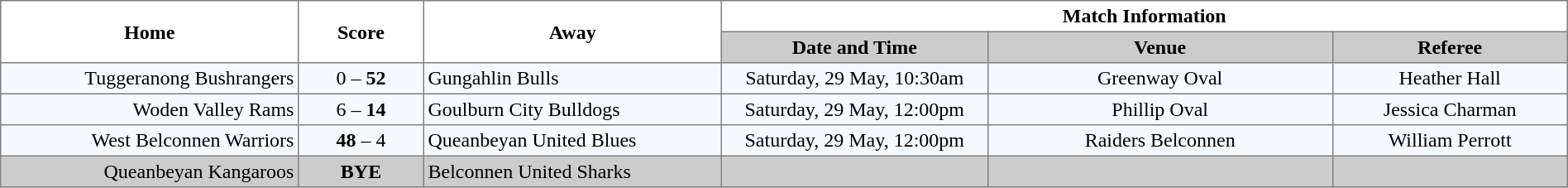<table border="1" cellpadding="3" cellspacing="0" width="100%" style="border-collapse:collapse;  text-align:center;">
<tr>
<th rowspan="2" width="19%">Home</th>
<th rowspan="2" width="8%">Score</th>
<th rowspan="2" width="19%">Away</th>
<th colspan="3">Match Information</th>
</tr>
<tr bgcolor="#CCCCCC">
<th width="17%">Date and Time</th>
<th width="22%">Venue</th>
<th width="50%">Referee</th>
</tr>
<tr style="text-align:center; background:#f5faff;">
<td align="right">Tuggeranong Bushrangers </td>
<td>0 – <strong>52</strong></td>
<td align="left"> Gungahlin Bulls</td>
<td>Saturday, 29 May, 10:30am</td>
<td>Greenway Oval</td>
<td>Heather Hall</td>
</tr>
<tr style="text-align:center; background:#f5faff;">
<td align="right">Woden Valley Rams </td>
<td>6 – <strong>14</strong></td>
<td align="left"> Goulburn City Bulldogs</td>
<td>Saturday, 29 May, 12:00pm</td>
<td>Phillip Oval</td>
<td>Jessica Charman</td>
</tr>
<tr style="text-align:center; background:#f5faff;">
<td align="right">West Belconnen Warriors </td>
<td><strong>48</strong> – 4</td>
<td align="left"> Queanbeyan United Blues</td>
<td>Saturday, 29 May, 12:00pm</td>
<td>Raiders Belconnen</td>
<td>William Perrott</td>
</tr>
<tr style="text-align:center; background:#CCCCCC;">
<td align="right">Queanbeyan Kangaroos </td>
<td><strong>BYE</strong></td>
<td align="left"> Belconnen United Sharks</td>
<td></td>
<td></td>
<td></td>
</tr>
</table>
